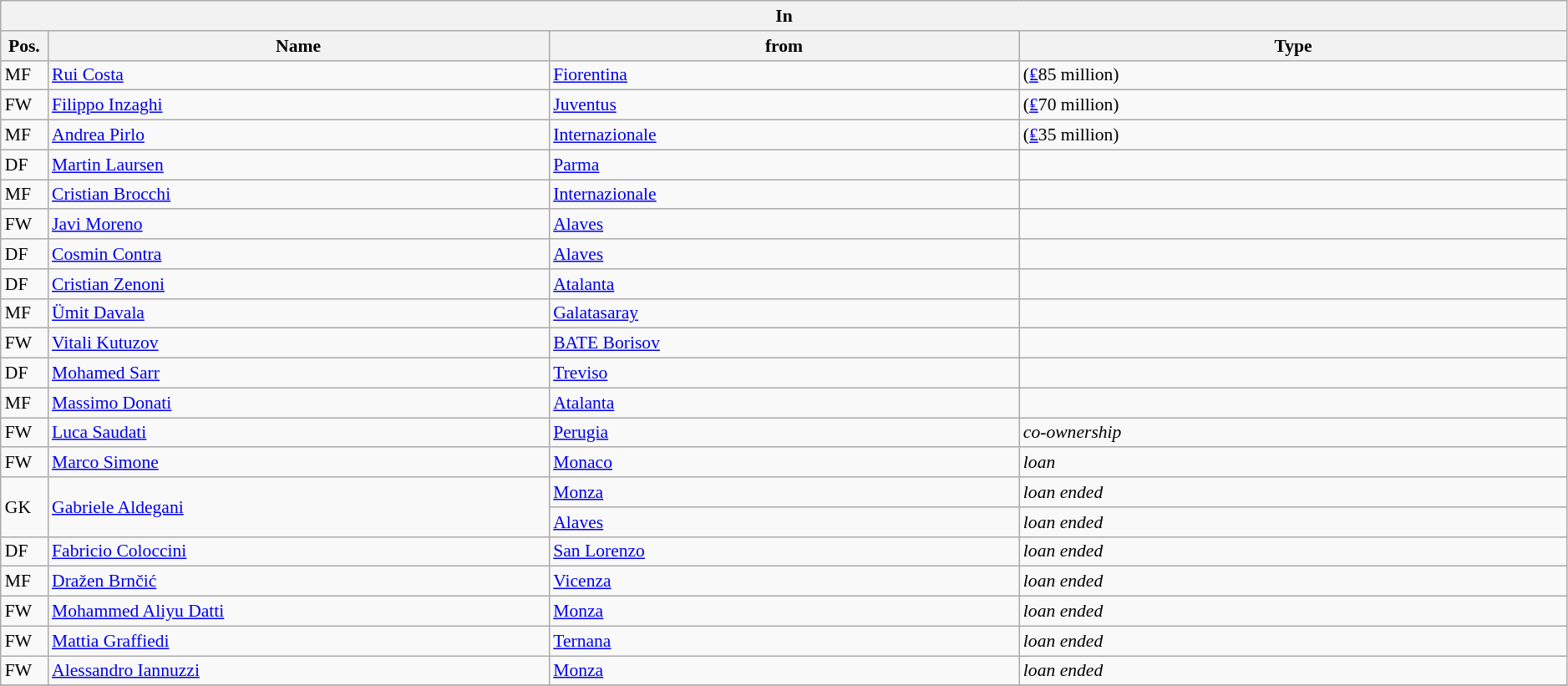<table class="wikitable" style="font-size:90%;width:99%;">
<tr>
<th colspan="4">In</th>
</tr>
<tr>
<th width=3%>Pos.</th>
<th width=32%>Name</th>
<th width=30%>from</th>
<th width=35%>Type</th>
</tr>
<tr>
<td>MF</td>
<td><a href='#'>Rui Costa</a></td>
<td><a href='#'>Fiorentina</a></td>
<td>(<a href='#'>₤</a>85 million)</td>
</tr>
<tr>
<td>FW</td>
<td><a href='#'>Filippo Inzaghi</a></td>
<td><a href='#'>Juventus</a></td>
<td>(<a href='#'>₤</a>70 million)</td>
</tr>
<tr>
<td>MF</td>
<td><a href='#'>Andrea Pirlo</a></td>
<td><a href='#'>Internazionale</a></td>
<td>(<a href='#'>₤</a>35 million)</td>
</tr>
<tr>
<td>DF</td>
<td><a href='#'>Martin Laursen</a></td>
<td><a href='#'>Parma</a></td>
<td></td>
</tr>
<tr>
<td>MF</td>
<td><a href='#'>Cristian Brocchi</a></td>
<td><a href='#'>Internazionale</a></td>
<td></td>
</tr>
<tr>
<td>FW</td>
<td><a href='#'>Javi Moreno</a></td>
<td><a href='#'>Alaves</a></td>
<td></td>
</tr>
<tr>
<td>DF</td>
<td><a href='#'>Cosmin Contra</a></td>
<td><a href='#'>Alaves</a></td>
<td></td>
</tr>
<tr>
<td>DF</td>
<td><a href='#'>Cristian Zenoni</a></td>
<td><a href='#'>Atalanta</a></td>
<td></td>
</tr>
<tr>
<td>MF</td>
<td><a href='#'>Ümit Davala</a></td>
<td><a href='#'>Galatasaray</a></td>
<td></td>
</tr>
<tr>
<td>FW</td>
<td><a href='#'>Vitali Kutuzov</a></td>
<td><a href='#'>BATE Borisov</a></td>
<td></td>
</tr>
<tr>
<td>DF</td>
<td><a href='#'>Mohamed Sarr</a></td>
<td><a href='#'>Treviso</a></td>
<td></td>
</tr>
<tr>
<td>MF</td>
<td><a href='#'>Massimo Donati</a></td>
<td><a href='#'>Atalanta</a></td>
<td></td>
</tr>
<tr>
<td>FW</td>
<td><a href='#'>Luca Saudati</a></td>
<td><a href='#'>Perugia</a></td>
<td><em>co-ownership</em></td>
</tr>
<tr>
<td>FW</td>
<td><a href='#'>Marco Simone</a></td>
<td><a href='#'>Monaco</a></td>
<td><em>loan</em></td>
</tr>
<tr>
<td rowspan="2">GK</td>
<td rowspan="2"><a href='#'>Gabriele Aldegani</a></td>
<td><a href='#'>Monza</a></td>
<td><em>loan ended</em></td>
</tr>
<tr>
<td><a href='#'>Alaves</a></td>
<td><em>loan ended</em></td>
</tr>
<tr>
<td>DF</td>
<td><a href='#'>Fabricio Coloccini</a></td>
<td><a href='#'>San Lorenzo</a></td>
<td><em>loan ended</em></td>
</tr>
<tr>
<td>MF</td>
<td><a href='#'>Dražen Brnčić</a></td>
<td><a href='#'>Vicenza</a></td>
<td><em>loan ended</em></td>
</tr>
<tr>
<td>FW</td>
<td><a href='#'>Mohammed Aliyu Datti</a></td>
<td><a href='#'>Monza</a></td>
<td><em>loan ended</em></td>
</tr>
<tr>
<td>FW</td>
<td><a href='#'>Mattia Graffiedi</a></td>
<td><a href='#'>Ternana</a></td>
<td><em>loan ended</em></td>
</tr>
<tr>
<td>FW</td>
<td><a href='#'>Alessandro Iannuzzi</a></td>
<td><a href='#'>Monza</a></td>
<td><em>loan ended</em></td>
</tr>
<tr>
</tr>
</table>
